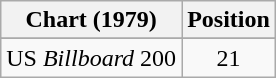<table class="wikitable plainrowheaders">
<tr>
<th>Chart (1979)</th>
<th>Position</th>
</tr>
<tr>
</tr>
<tr>
<td>US <em>Billboard</em> 200</td>
<td align="center">21</td>
</tr>
</table>
